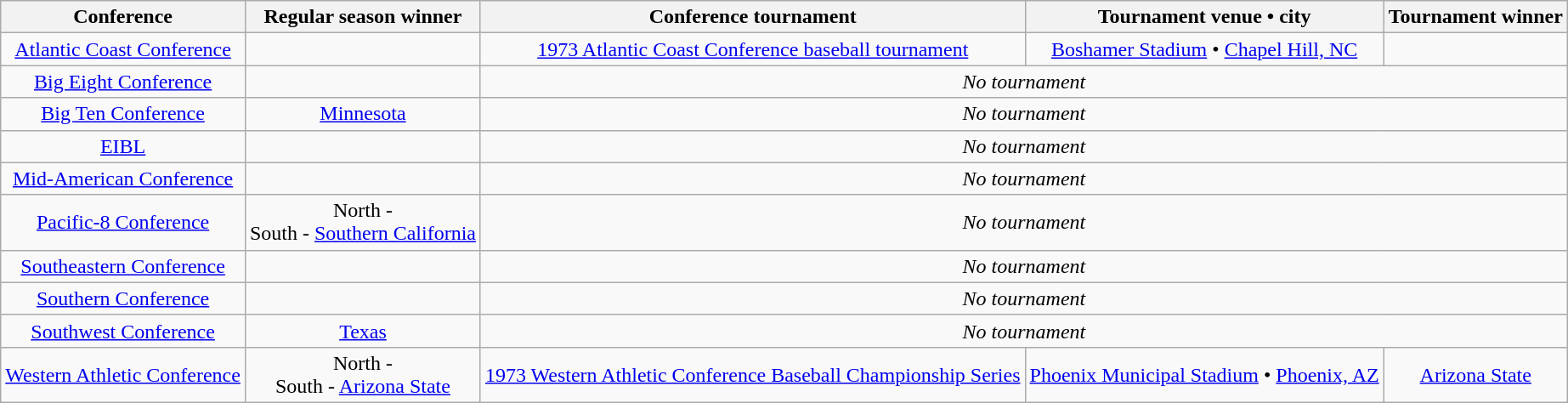<table class="wikitable" style="text-align:center;">
<tr>
<th>Conference</th>
<th>Regular season winner</th>
<th>Conference tournament</th>
<th>Tournament venue • city</th>
<th>Tournament winner</th>
</tr>
<tr>
<td><a href='#'>Atlantic Coast Conference</a></td>
<td></td>
<td><a href='#'>1973 Atlantic Coast Conference baseball tournament</a></td>
<td><a href='#'>Boshamer Stadium</a> • <a href='#'>Chapel Hill, NC</a></td>
<td></td>
</tr>
<tr>
<td><a href='#'>Big Eight Conference</a></td>
<td></td>
<td colspan=3><em>No tournament</em></td>
</tr>
<tr>
<td><a href='#'>Big Ten Conference</a></td>
<td><a href='#'>Minnesota</a></td>
<td colspan=3><em>No tournament</em></td>
</tr>
<tr>
<td><a href='#'>EIBL</a></td>
<td></td>
<td colspan=3><em>No tournament</em></td>
</tr>
<tr>
<td><a href='#'>Mid-American Conference</a></td>
<td></td>
<td colspan=3><em>No tournament</em></td>
</tr>
<tr>
<td><a href='#'>Pacific-8 Conference</a></td>
<td>North - <br>South - <a href='#'>Southern California</a></td>
<td colspan=3><em>No tournament</em></td>
</tr>
<tr>
<td><a href='#'>Southeastern Conference</a></td>
<td></td>
<td colspan=3><em>No tournament</em></td>
</tr>
<tr>
<td><a href='#'>Southern Conference</a></td>
<td></td>
<td colspan=3><em>No tournament</em></td>
</tr>
<tr>
<td><a href='#'>Southwest Conference</a></td>
<td><a href='#'>Texas</a></td>
<td colspan=3><em>No tournament</em></td>
</tr>
<tr>
<td><a href='#'>Western Athletic Conference</a></td>
<td>North - <br>South - <a href='#'>Arizona State</a></td>
<td><a href='#'>1973 Western Athletic Conference Baseball Championship Series</a></td>
<td><a href='#'>Phoenix Municipal Stadium</a> • <a href='#'>Phoenix, AZ</a></td>
<td><a href='#'>Arizona State</a></td>
</tr>
</table>
